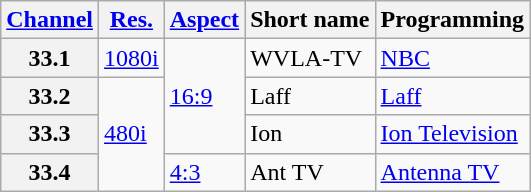<table class="wikitable">
<tr>
<th scope = "col"><a href='#'>Channel</a></th>
<th scope = "col"><a href='#'>Res.</a></th>
<th scope = "col"><a href='#'>Aspect</a></th>
<th scope = "col">Short name</th>
<th scope = "col">Programming</th>
</tr>
<tr>
<th scope = "row">33.1</th>
<td><a href='#'>1080i</a></td>
<td rowspan="3"><a href='#'>16:9</a></td>
<td>WVLA-TV</td>
<td><a href='#'>NBC</a></td>
</tr>
<tr>
<th scope = "row">33.2</th>
<td rowspan=3><a href='#'>480i</a></td>
<td>Laff</td>
<td><a href='#'>Laff</a></td>
</tr>
<tr>
<th scope = "row">33.3</th>
<td>Ion</td>
<td><a href='#'>Ion Television</a></td>
</tr>
<tr>
<th scope = "row">33.4</th>
<td><a href='#'>4:3</a></td>
<td>Ant TV</td>
<td><a href='#'>Antenna TV</a></td>
</tr>
</table>
